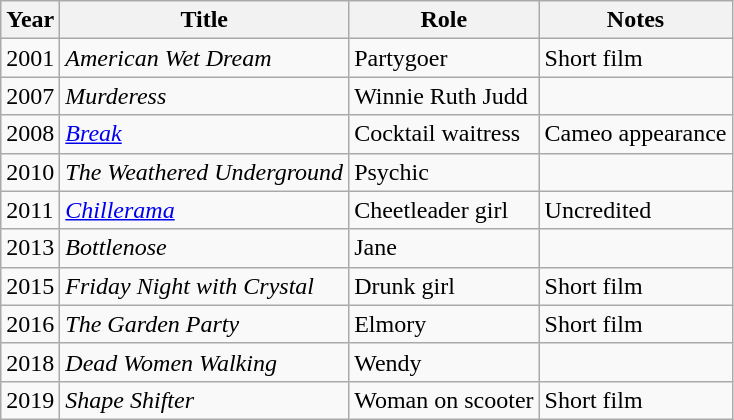<table class="wikitable">
<tr>
<th>Year</th>
<th>Title</th>
<th>Role</th>
<th>Notes</th>
</tr>
<tr>
<td>2001</td>
<td><em>American Wet Dream</em></td>
<td>Partygoer</td>
<td>Short film</td>
</tr>
<tr>
<td>2007</td>
<td><em>Murderess</em></td>
<td>Winnie Ruth Judd</td>
<td></td>
</tr>
<tr>
<td>2008</td>
<td><em><a href='#'>Break</a></em></td>
<td>Cocktail waitress</td>
<td>Cameo appearance</td>
</tr>
<tr>
<td>2010</td>
<td><em>The Weathered Underground</em></td>
<td>Psychic</td>
<td></td>
</tr>
<tr>
<td>2011</td>
<td><em><a href='#'>Chillerama</a></em></td>
<td>Cheetleader girl</td>
<td>Uncredited</td>
</tr>
<tr>
<td>2013</td>
<td><em>Bottlenose</em></td>
<td>Jane</td>
<td></td>
</tr>
<tr>
<td>2015</td>
<td><em>Friday Night with Crystal</em></td>
<td>Drunk girl</td>
<td>Short film</td>
</tr>
<tr>
<td>2016</td>
<td><em>The Garden Party</em></td>
<td>Elmory</td>
<td>Short film</td>
</tr>
<tr>
<td>2018</td>
<td><em>Dead Women Walking</em></td>
<td>Wendy</td>
<td></td>
</tr>
<tr>
<td>2019</td>
<td><em>Shape Shifter</em></td>
<td>Woman on scooter</td>
<td>Short film</td>
</tr>
</table>
